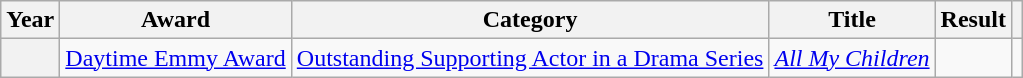<table class="wikitable sortable plainrowheaders">
<tr>
<th scope="col">Year</th>
<th scope="col">Award</th>
<th scope="col">Category</th>
<th scope="col">Title</th>
<th scope="col">Result</th>
<th scope="col" class="unsortable"></th>
</tr>
<tr>
<th scope="row"></th>
<td><a href='#'>Daytime Emmy Award</a></td>
<td><a href='#'>Outstanding Supporting Actor in a Drama Series</a></td>
<td><em><a href='#'>All My Children</a></em></td>
<td></td>
<td></td>
</tr>
</table>
